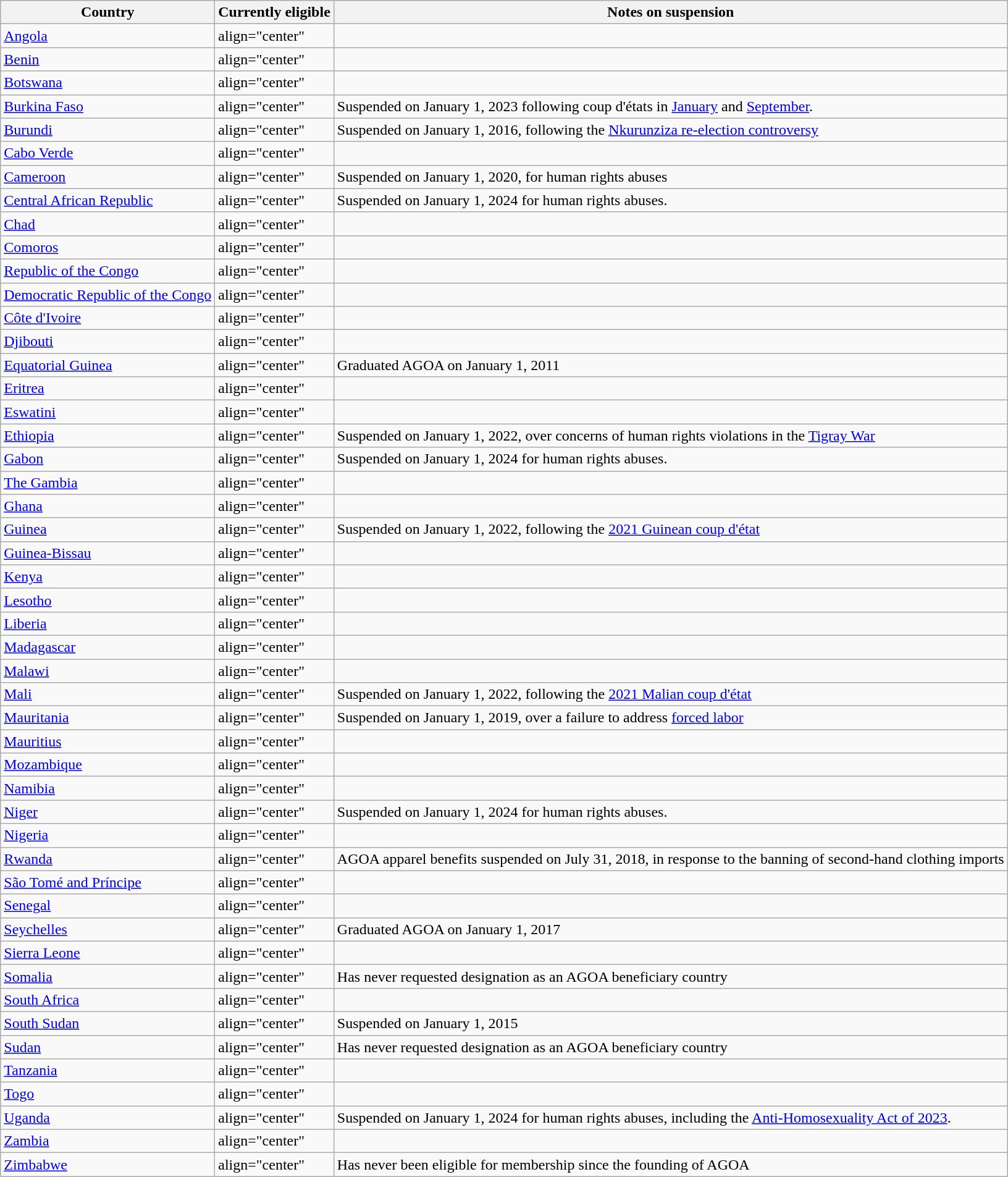<table class="wikitable sortable" style="text-align:left">
<tr>
<th>Country</th>
<th>Currently eligible</th>
<th>Notes on suspension</th>
</tr>
<tr>
<td> <a href='#'>Angola</a></td>
<td>align="center"</td>
<td></td>
</tr>
<tr>
<td> <a href='#'>Benin</a></td>
<td>align="center"</td>
<td></td>
</tr>
<tr>
<td> <a href='#'>Botswana</a></td>
<td>align="center"</td>
<td></td>
</tr>
<tr>
<td> <a href='#'>Burkina Faso</a></td>
<td>align="center"</td>
<td>Suspended on January 1, 2023 following coup d'états in <a href='#'>January</a> and <a href='#'>September</a>.</td>
</tr>
<tr>
<td> <a href='#'>Burundi</a></td>
<td>align="center"</td>
<td>Suspended on January 1, 2016, following the <a href='#'>Nkurunziza re-election controversy</a></td>
</tr>
<tr>
<td> <a href='#'>Cabo Verde</a></td>
<td>align="center"</td>
<td></td>
</tr>
<tr>
<td> <a href='#'>Cameroon</a></td>
<td>align="center"</td>
<td>Suspended on January 1, 2020, for human rights abuses</td>
</tr>
<tr>
<td> <a href='#'>Central African Republic</a></td>
<td>align="center"</td>
<td>Suspended on January 1, 2024 for human rights abuses.</td>
</tr>
<tr>
<td> <a href='#'>Chad</a></td>
<td>align="center"</td>
<td></td>
</tr>
<tr>
<td> <a href='#'>Comoros</a></td>
<td>align="center"</td>
<td></td>
</tr>
<tr>
<td> <a href='#'>Republic of the Congo</a></td>
<td>align="center"</td>
<td></td>
</tr>
<tr>
<td> <a href='#'>Democratic Republic of the Congo</a></td>
<td>align="center"</td>
<td></td>
</tr>
<tr>
<td> <a href='#'>Côte d'Ivoire</a></td>
<td>align="center"</td>
<td></td>
</tr>
<tr>
<td> <a href='#'>Djibouti</a></td>
<td>align="center"</td>
<td></td>
</tr>
<tr>
<td> <a href='#'>Equatorial Guinea</a></td>
<td>align="center"</td>
<td>Graduated AGOA on January 1, 2011</td>
</tr>
<tr>
<td> <a href='#'>Eritrea</a></td>
<td>align="center"</td>
<td></td>
</tr>
<tr>
<td> <a href='#'>Eswatini</a></td>
<td>align="center"</td>
<td></td>
</tr>
<tr>
<td> <a href='#'>Ethiopia</a></td>
<td>align="center"</td>
<td>Suspended on January 1, 2022, over concerns of human rights violations in the <a href='#'>Tigray War</a></td>
</tr>
<tr>
<td> <a href='#'>Gabon</a></td>
<td>align="center"</td>
<td>Suspended on January 1, 2024 for human rights abuses.</td>
</tr>
<tr>
<td> <a href='#'>The Gambia</a></td>
<td>align="center"</td>
<td></td>
</tr>
<tr>
<td> <a href='#'>Ghana</a></td>
<td>align="center"</td>
<td></td>
</tr>
<tr>
<td> <a href='#'>Guinea</a></td>
<td>align="center"</td>
<td>Suspended on January 1, 2022, following the <a href='#'>2021 Guinean coup d'état</a></td>
</tr>
<tr>
<td> <a href='#'>Guinea-Bissau</a></td>
<td>align="center"</td>
<td></td>
</tr>
<tr>
<td> <a href='#'>Kenya</a></td>
<td>align="center"</td>
<td></td>
</tr>
<tr>
<td> <a href='#'>Lesotho</a></td>
<td>align="center"</td>
<td></td>
</tr>
<tr>
<td> <a href='#'>Liberia</a></td>
<td>align="center"</td>
<td></td>
</tr>
<tr>
<td> <a href='#'>Madagascar</a></td>
<td>align="center"</td>
<td></td>
</tr>
<tr>
<td> <a href='#'>Malawi</a></td>
<td>align="center"</td>
<td></td>
</tr>
<tr>
<td> <a href='#'>Mali</a></td>
<td>align="center"</td>
<td>Suspended on January 1, 2022, following the <a href='#'>2021 Malian coup d'état</a></td>
</tr>
<tr>
<td> <a href='#'>Mauritania</a></td>
<td>align="center"</td>
<td>Suspended on January 1, 2019, over a failure to address <a href='#'>forced labor</a></td>
</tr>
<tr>
<td> <a href='#'>Mauritius</a></td>
<td>align="center"</td>
<td></td>
</tr>
<tr>
<td> <a href='#'>Mozambique</a></td>
<td>align="center"</td>
<td></td>
</tr>
<tr>
<td> <a href='#'>Namibia</a></td>
<td>align="center"</td>
<td></td>
</tr>
<tr>
<td> <a href='#'>Niger</a></td>
<td>align="center"</td>
<td>Suspended on January 1, 2024 for human rights abuses.</td>
</tr>
<tr>
<td> <a href='#'>Nigeria</a></td>
<td>align="center"</td>
<td></td>
</tr>
<tr>
<td> <a href='#'>Rwanda</a></td>
<td>align="center"</td>
<td>AGOA apparel benefits suspended on July 31, 2018, in response to the banning of second-hand clothing imports</td>
</tr>
<tr>
<td> <a href='#'>São Tomé and Príncipe</a></td>
<td>align="center"</td>
<td></td>
</tr>
<tr>
<td> <a href='#'>Senegal</a></td>
<td>align="center"</td>
<td></td>
</tr>
<tr>
<td> <a href='#'>Seychelles</a></td>
<td>align="center"</td>
<td>Graduated AGOA on January 1, 2017</td>
</tr>
<tr>
<td> <a href='#'>Sierra Leone</a></td>
<td>align="center"</td>
<td></td>
</tr>
<tr>
<td> <a href='#'>Somalia</a></td>
<td>align="center"</td>
<td>Has never requested designation as an AGOA beneficiary country</td>
</tr>
<tr>
<td> <a href='#'>South Africa</a></td>
<td>align="center"</td>
<td></td>
</tr>
<tr>
<td> <a href='#'>South Sudan</a></td>
<td>align="center"</td>
<td>Suspended on January 1, 2015</td>
</tr>
<tr>
<td> <a href='#'>Sudan</a></td>
<td>align="center"</td>
<td>Has never requested designation as an AGOA beneficiary country</td>
</tr>
<tr>
<td> <a href='#'>Tanzania</a></td>
<td>align="center"</td>
<td></td>
</tr>
<tr>
<td> <a href='#'>Togo</a></td>
<td>align="center"</td>
<td></td>
</tr>
<tr>
<td> <a href='#'>Uganda</a></td>
<td>align="center"</td>
<td>Suspended on January 1, 2024 for human rights abuses, including the <a href='#'>Anti-Homosexuality Act of 2023</a>.</td>
</tr>
<tr>
<td> <a href='#'>Zambia</a></td>
<td>align="center"</td>
<td></td>
</tr>
<tr>
<td> <a href='#'>Zimbabwe</a></td>
<td>align="center"</td>
<td>Has never been eligible for membership since the founding of AGOA </td>
</tr>
</table>
